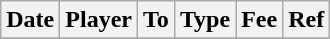<table class="wikitable">
<tr>
<th>Date</th>
<th>Player</th>
<th>To</th>
<th>Type</th>
<th>Fee</th>
<th>Ref</th>
</tr>
<tr>
</tr>
</table>
